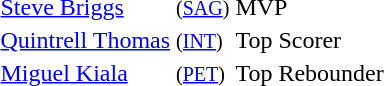<table border="0">
<tr>
<td> <a href='#'>Steve Briggs</a></td>
<td><small>(<a href='#'>SAG</a>)</small></td>
<td>MVP</td>
</tr>
<tr>
<td> <a href='#'>Quintrell Thomas</a></td>
<td><small>(<a href='#'>INT</a>)</small></td>
<td>Top Scorer</td>
</tr>
<tr>
<td> <a href='#'>Miguel Kiala</a></td>
<td><small>(<a href='#'>PET</a>)</small></td>
<td>Top Rebounder</td>
</tr>
</table>
